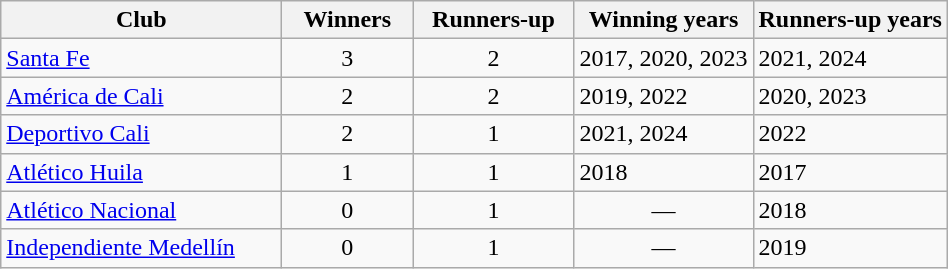<table class="wikitable sortable">
<tr>
<th scope=col class="unsortable" width=180>Club</th>
<th scope=col width=80>Winners</th>
<th scope=col width=100>Runners-up</th>
<th scope=col class="unsortable">Winning years</th>
<th scope=col class="unsortable">Runners-up years</th>
</tr>
<tr>
<td><a href='#'>Santa Fe</a></td>
<td align=center>3</td>
<td align=center>2</td>
<td>2017, 2020, 2023</td>
<td>2021, 2024</td>
</tr>
<tr>
<td><a href='#'>América de Cali</a></td>
<td align=center>2</td>
<td align=center>2</td>
<td>2019, 2022</td>
<td>2020, 2023</td>
</tr>
<tr>
<td><a href='#'>Deportivo Cali</a></td>
<td align=center>2</td>
<td align=center>1</td>
<td>2021, 2024</td>
<td>2022</td>
</tr>
<tr>
<td><a href='#'>Atlético Huila</a></td>
<td align=center>1</td>
<td align=center>1</td>
<td>2018</td>
<td>2017</td>
</tr>
<tr>
<td><a href='#'>Atlético Nacional</a></td>
<td align=center>0</td>
<td align=center>1</td>
<td align=center>—</td>
<td>2018</td>
</tr>
<tr>
<td><a href='#'>Independiente Medellín</a></td>
<td align=center>0</td>
<td align=center>1</td>
<td align=center>—</td>
<td>2019</td>
</tr>
</table>
